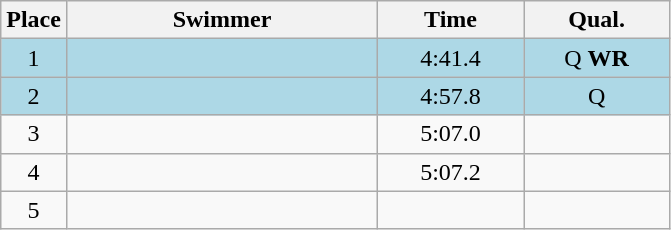<table class=wikitable style="text-align:center">
<tr>
<th>Place</th>
<th width=200>Swimmer</th>
<th width=90>Time</th>
<th width=90>Qual.</th>
</tr>
<tr bgcolor=lightblue>
<td>1</td>
<td align=left></td>
<td>4:41.4</td>
<td>Q <strong>WR</strong></td>
</tr>
<tr bgcolor=lightblue>
<td>2</td>
<td align=left></td>
<td>4:57.8</td>
<td>Q</td>
</tr>
<tr>
<td>3</td>
<td align=left></td>
<td>5:07.0</td>
<td></td>
</tr>
<tr>
<td>4</td>
<td align=left></td>
<td>5:07.2</td>
<td></td>
</tr>
<tr>
<td>5</td>
<td align=left></td>
<td></td>
<td></td>
</tr>
</table>
